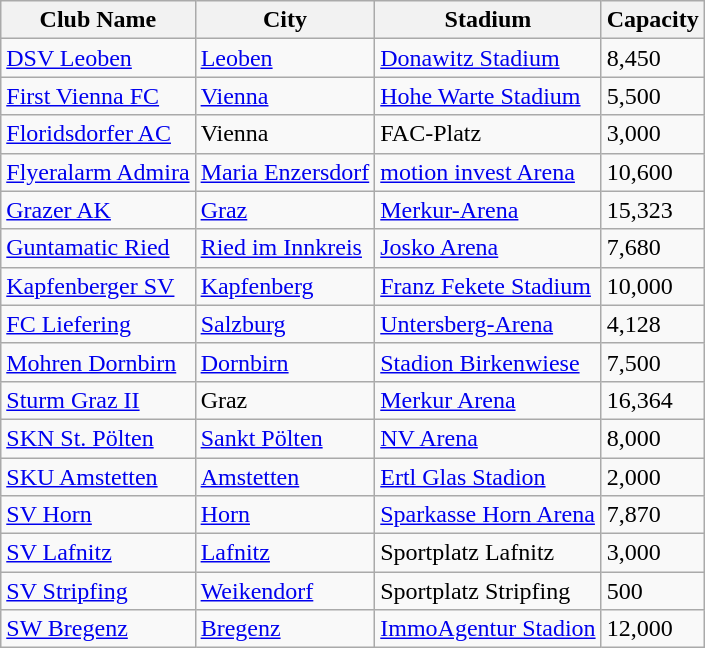<table class="wikitable sortable">
<tr>
<th>Club Name</th>
<th>City</th>
<th>Stadium</th>
<th>Capacity</th>
</tr>
<tr>
<td><a href='#'>DSV Leoben</a></td>
<td><a href='#'>Leoben</a></td>
<td><a href='#'>Donawitz Stadium</a></td>
<td>8,450</td>
</tr>
<tr>
<td><a href='#'>First Vienna FC</a></td>
<td><a href='#'>Vienna</a></td>
<td><a href='#'>Hohe Warte Stadium</a></td>
<td>5,500</td>
</tr>
<tr>
<td><a href='#'>Floridsdorfer AC</a></td>
<td>Vienna</td>
<td>FAC-Platz</td>
<td>3,000</td>
</tr>
<tr>
<td><a href='#'>Flyeralarm Admira</a></td>
<td><a href='#'>Maria Enzersdorf</a></td>
<td><a href='#'>motion invest Arena</a></td>
<td>10,600</td>
</tr>
<tr>
<td><a href='#'>Grazer AK</a></td>
<td><a href='#'>Graz</a></td>
<td><a href='#'>Merkur-Arena</a></td>
<td>15,323</td>
</tr>
<tr>
<td><a href='#'>Guntamatic Ried</a></td>
<td><a href='#'>Ried im Innkreis</a></td>
<td><a href='#'>Josko Arena</a></td>
<td>7,680</td>
</tr>
<tr>
<td><a href='#'>Kapfenberger SV</a></td>
<td><a href='#'>Kapfenberg</a></td>
<td><a href='#'>Franz Fekete Stadium</a></td>
<td>10,000</td>
</tr>
<tr>
<td><a href='#'>FC Liefering</a></td>
<td><a href='#'>Salzburg</a></td>
<td><a href='#'>Untersberg-Arena</a></td>
<td>4,128</td>
</tr>
<tr>
<td><a href='#'>Mohren Dornbirn</a></td>
<td><a href='#'>Dornbirn</a></td>
<td><a href='#'>Stadion Birkenwiese</a></td>
<td>7,500</td>
</tr>
<tr>
<td><a href='#'>Sturm Graz II</a></td>
<td>Graz</td>
<td><a href='#'>Merkur Arena</a></td>
<td>16,364</td>
</tr>
<tr>
<td><a href='#'>SKN St. Pölten</a></td>
<td><a href='#'>Sankt Pölten</a></td>
<td><a href='#'>NV Arena</a></td>
<td>8,000</td>
</tr>
<tr>
<td><a href='#'>SKU Amstetten</a></td>
<td><a href='#'>Amstetten</a></td>
<td><a href='#'>Ertl Glas Stadion</a></td>
<td>2,000</td>
</tr>
<tr>
<td><a href='#'>SV Horn</a></td>
<td><a href='#'>Horn</a></td>
<td><a href='#'>Sparkasse Horn Arena</a></td>
<td>7,870</td>
</tr>
<tr>
<td><a href='#'>SV Lafnitz</a></td>
<td><a href='#'>Lafnitz</a></td>
<td>Sportplatz Lafnitz</td>
<td>3,000</td>
</tr>
<tr>
<td><a href='#'>SV Stripfing</a></td>
<td><a href='#'>Weikendorf</a></td>
<td>Sportplatz Stripfing</td>
<td>500</td>
</tr>
<tr>
<td><a href='#'>SW Bregenz</a></td>
<td><a href='#'>Bregenz</a></td>
<td><a href='#'>ImmoAgentur Stadion</a></td>
<td>12,000</td>
</tr>
</table>
